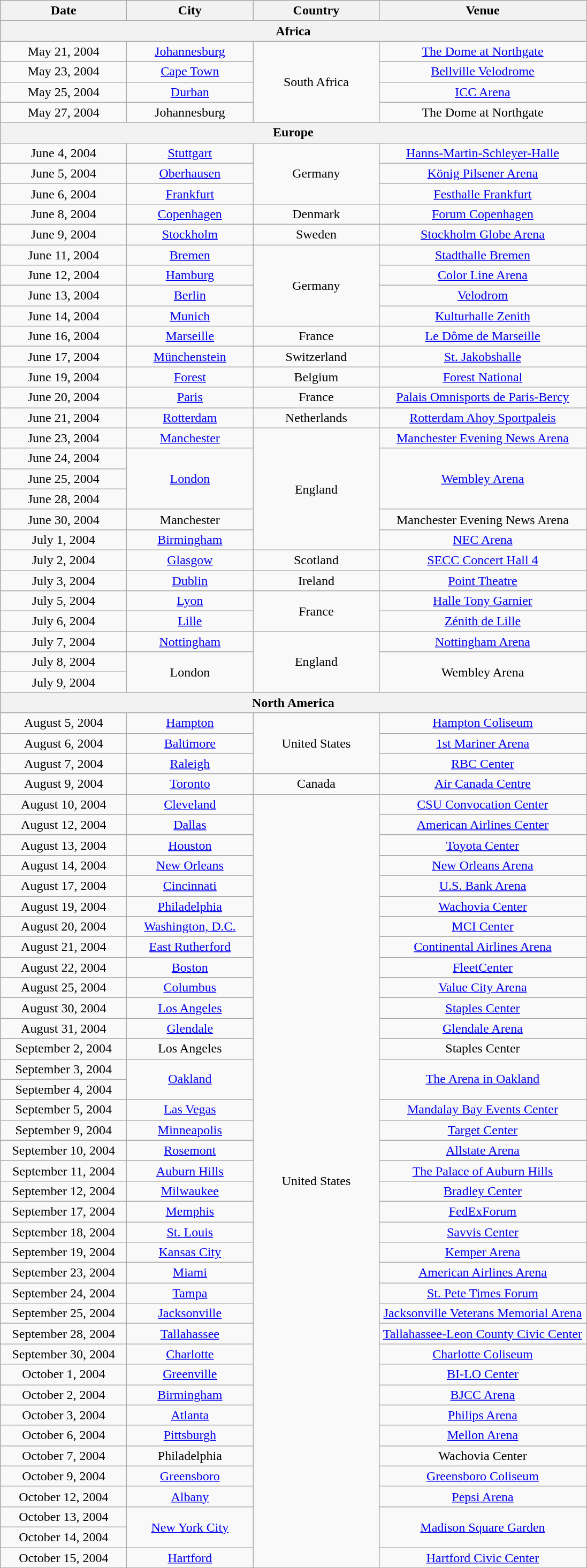<table class="wikitable" style="text-align:center;">
<tr>
<th style="width:150px;">Date</th>
<th style="width:150px;">City</th>
<th style="width:150px;">Country</th>
<th style="width:250px;">Venue</th>
</tr>
<tr>
<th colspan="4">Africa</th>
</tr>
<tr>
<td>May 21, 2004</td>
<td><a href='#'>Johannesburg</a></td>
<td rowspan="4">South Africa</td>
<td><a href='#'>The Dome at Northgate</a></td>
</tr>
<tr>
<td>May 23, 2004</td>
<td><a href='#'>Cape Town</a></td>
<td><a href='#'>Bellville Velodrome</a></td>
</tr>
<tr>
<td>May 25, 2004</td>
<td><a href='#'>Durban</a></td>
<td><a href='#'>ICC Arena</a></td>
</tr>
<tr>
<td>May 27, 2004</td>
<td>Johannesburg</td>
<td>The Dome at Northgate</td>
</tr>
<tr>
<th colspan="4">Europe</th>
</tr>
<tr>
<td>June 4, 2004</td>
<td><a href='#'>Stuttgart</a></td>
<td rowspan="3">Germany</td>
<td><a href='#'>Hanns-Martin-Schleyer-Halle</a></td>
</tr>
<tr>
<td>June 5, 2004</td>
<td><a href='#'>Oberhausen</a></td>
<td><a href='#'>König Pilsener Arena</a></td>
</tr>
<tr>
<td>June 6, 2004</td>
<td><a href='#'>Frankfurt</a></td>
<td><a href='#'>Festhalle Frankfurt</a></td>
</tr>
<tr>
<td>June 8, 2004</td>
<td><a href='#'>Copenhagen</a></td>
<td>Denmark</td>
<td><a href='#'>Forum Copenhagen</a></td>
</tr>
<tr>
<td>June 9, 2004</td>
<td><a href='#'>Stockholm</a></td>
<td>Sweden</td>
<td><a href='#'>Stockholm Globe Arena</a></td>
</tr>
<tr>
<td>June 11, 2004</td>
<td><a href='#'>Bremen</a></td>
<td rowspan="4">Germany</td>
<td><a href='#'>Stadthalle Bremen</a></td>
</tr>
<tr>
<td>June 12, 2004</td>
<td><a href='#'>Hamburg</a></td>
<td><a href='#'>Color Line Arena</a></td>
</tr>
<tr>
<td>June 13, 2004</td>
<td><a href='#'>Berlin</a></td>
<td><a href='#'>Velodrom</a></td>
</tr>
<tr>
<td>June 14, 2004</td>
<td><a href='#'>Munich</a></td>
<td><a href='#'>Kulturhalle Zenith</a></td>
</tr>
<tr>
<td>June 16, 2004</td>
<td><a href='#'>Marseille</a></td>
<td>France</td>
<td><a href='#'>Le Dôme de Marseille</a></td>
</tr>
<tr>
<td>June 17, 2004</td>
<td><a href='#'>Münchenstein</a></td>
<td>Switzerland</td>
<td><a href='#'>St. Jakobshalle</a></td>
</tr>
<tr>
<td>June 19, 2004</td>
<td><a href='#'>Forest</a></td>
<td>Belgium</td>
<td><a href='#'>Forest National</a></td>
</tr>
<tr>
<td>June 20, 2004</td>
<td><a href='#'>Paris</a></td>
<td>France</td>
<td><a href='#'>Palais Omnisports de Paris-Bercy</a></td>
</tr>
<tr>
<td>June 21, 2004</td>
<td><a href='#'>Rotterdam</a></td>
<td>Netherlands</td>
<td><a href='#'>Rotterdam Ahoy Sportpaleis</a></td>
</tr>
<tr>
<td>June 23, 2004</td>
<td><a href='#'>Manchester</a></td>
<td rowspan="6">England</td>
<td><a href='#'>Manchester Evening News Arena</a></td>
</tr>
<tr>
<td>June 24, 2004</td>
<td rowspan="3"><a href='#'>London</a></td>
<td rowspan="3"><a href='#'>Wembley Arena</a></td>
</tr>
<tr>
<td>June 25, 2004</td>
</tr>
<tr>
<td>June 28, 2004</td>
</tr>
<tr>
<td>June 30, 2004</td>
<td>Manchester</td>
<td>Manchester Evening News Arena</td>
</tr>
<tr>
<td>July 1, 2004</td>
<td><a href='#'>Birmingham</a></td>
<td><a href='#'>NEC Arena</a></td>
</tr>
<tr>
<td>July 2, 2004</td>
<td><a href='#'>Glasgow</a></td>
<td>Scotland</td>
<td><a href='#'>SECC Concert Hall 4</a></td>
</tr>
<tr>
<td>July 3, 2004</td>
<td><a href='#'>Dublin</a></td>
<td>Ireland</td>
<td><a href='#'>Point Theatre</a></td>
</tr>
<tr>
<td>July 5, 2004</td>
<td><a href='#'>Lyon</a></td>
<td rowspan="2">France</td>
<td><a href='#'>Halle Tony Garnier</a></td>
</tr>
<tr>
<td>July 6, 2004</td>
<td><a href='#'>Lille</a></td>
<td><a href='#'>Zénith de Lille</a></td>
</tr>
<tr>
<td>July 7, 2004</td>
<td><a href='#'>Nottingham</a></td>
<td rowspan="3">England</td>
<td><a href='#'>Nottingham Arena</a></td>
</tr>
<tr>
<td>July 8, 2004</td>
<td rowspan="2">London</td>
<td rowspan="2">Wembley Arena</td>
</tr>
<tr>
<td>July 9, 2004</td>
</tr>
<tr>
<th colspan="4">North America</th>
</tr>
<tr>
<td>August 5, 2004</td>
<td><a href='#'>Hampton</a></td>
<td rowspan="3">United States</td>
<td><a href='#'>Hampton Coliseum</a></td>
</tr>
<tr>
<td>August 6, 2004</td>
<td><a href='#'>Baltimore</a></td>
<td><a href='#'>1st Mariner Arena</a></td>
</tr>
<tr>
<td>August 7, 2004</td>
<td><a href='#'>Raleigh</a></td>
<td><a href='#'>RBC Center</a></td>
</tr>
<tr>
<td>August 9, 2004</td>
<td><a href='#'>Toronto</a></td>
<td>Canada</td>
<td><a href='#'>Air Canada Centre</a></td>
</tr>
<tr>
<td>August 10, 2004</td>
<td><a href='#'>Cleveland</a></td>
<td rowspan="38">United States</td>
<td><a href='#'>CSU Convocation Center</a></td>
</tr>
<tr>
<td>August 12, 2004</td>
<td><a href='#'>Dallas</a></td>
<td><a href='#'>American Airlines Center</a></td>
</tr>
<tr>
<td>August 13, 2004</td>
<td><a href='#'>Houston</a></td>
<td><a href='#'>Toyota Center</a></td>
</tr>
<tr>
<td>August 14, 2004</td>
<td><a href='#'>New Orleans</a></td>
<td><a href='#'>New Orleans Arena</a></td>
</tr>
<tr>
<td>August 17, 2004</td>
<td><a href='#'>Cincinnati</a></td>
<td><a href='#'>U.S. Bank Arena</a></td>
</tr>
<tr>
<td>August 19, 2004</td>
<td><a href='#'>Philadelphia</a></td>
<td><a href='#'>Wachovia Center</a></td>
</tr>
<tr>
<td>August 20, 2004</td>
<td><a href='#'>Washington, D.C.</a></td>
<td><a href='#'>MCI Center</a></td>
</tr>
<tr>
<td>August 21, 2004</td>
<td><a href='#'>East Rutherford</a></td>
<td><a href='#'>Continental Airlines Arena</a></td>
</tr>
<tr>
<td>August 22, 2004</td>
<td><a href='#'>Boston</a></td>
<td><a href='#'>FleetCenter</a></td>
</tr>
<tr>
<td>August 25, 2004</td>
<td><a href='#'>Columbus</a></td>
<td><a href='#'>Value City Arena</a></td>
</tr>
<tr>
<td>August 30, 2004</td>
<td><a href='#'>Los Angeles</a></td>
<td><a href='#'>Staples Center</a></td>
</tr>
<tr>
<td>August 31, 2004</td>
<td><a href='#'>Glendale</a></td>
<td><a href='#'>Glendale Arena</a></td>
</tr>
<tr>
<td>September 2, 2004</td>
<td>Los Angeles</td>
<td>Staples Center</td>
</tr>
<tr>
<td>September 3, 2004</td>
<td rowspan="2"><a href='#'>Oakland</a></td>
<td rowspan="2"><a href='#'>The Arena in Oakland</a></td>
</tr>
<tr>
<td>September 4, 2004</td>
</tr>
<tr>
<td>September 5, 2004</td>
<td><a href='#'>Las Vegas</a></td>
<td><a href='#'>Mandalay Bay Events Center</a></td>
</tr>
<tr>
<td>September 9, 2004</td>
<td><a href='#'>Minneapolis</a></td>
<td><a href='#'>Target Center</a></td>
</tr>
<tr>
<td>September 10, 2004</td>
<td><a href='#'>Rosemont</a></td>
<td><a href='#'>Allstate Arena</a></td>
</tr>
<tr>
<td>September 11, 2004</td>
<td><a href='#'>Auburn Hills</a></td>
<td><a href='#'>The Palace of Auburn Hills</a></td>
</tr>
<tr>
<td>September 12, 2004</td>
<td><a href='#'>Milwaukee</a></td>
<td><a href='#'>Bradley Center</a></td>
</tr>
<tr>
<td>September 17, 2004</td>
<td><a href='#'>Memphis</a></td>
<td><a href='#'>FedExForum</a></td>
</tr>
<tr>
<td>September 18, 2004</td>
<td><a href='#'>St. Louis</a></td>
<td><a href='#'>Savvis Center</a></td>
</tr>
<tr>
<td>September 19, 2004</td>
<td><a href='#'>Kansas City</a></td>
<td><a href='#'>Kemper Arena</a></td>
</tr>
<tr>
<td>September 23, 2004</td>
<td><a href='#'>Miami</a></td>
<td><a href='#'>American Airlines Arena</a></td>
</tr>
<tr>
<td>September 24, 2004</td>
<td><a href='#'>Tampa</a></td>
<td><a href='#'>St. Pete Times Forum</a></td>
</tr>
<tr>
<td>September 25, 2004</td>
<td><a href='#'>Jacksonville</a></td>
<td><a href='#'>Jacksonville Veterans Memorial Arena</a></td>
</tr>
<tr>
<td>September 28, 2004</td>
<td><a href='#'>Tallahassee</a></td>
<td><a href='#'>Tallahassee-Leon County Civic Center</a></td>
</tr>
<tr>
<td>September 30, 2004</td>
<td><a href='#'>Charlotte</a></td>
<td><a href='#'>Charlotte Coliseum</a></td>
</tr>
<tr>
<td>October 1, 2004</td>
<td><a href='#'>Greenville</a></td>
<td><a href='#'>BI-LO Center</a></td>
</tr>
<tr>
<td>October 2, 2004</td>
<td><a href='#'>Birmingham</a></td>
<td><a href='#'>BJCC Arena</a></td>
</tr>
<tr>
<td>October 3, 2004</td>
<td><a href='#'>Atlanta</a></td>
<td><a href='#'>Philips Arena</a></td>
</tr>
<tr>
<td>October 6, 2004</td>
<td><a href='#'>Pittsburgh</a></td>
<td><a href='#'>Mellon Arena</a></td>
</tr>
<tr>
<td>October 7, 2004</td>
<td>Philadelphia</td>
<td>Wachovia Center</td>
</tr>
<tr>
<td>October 9, 2004</td>
<td><a href='#'>Greensboro</a></td>
<td><a href='#'>Greensboro Coliseum</a></td>
</tr>
<tr>
<td>October 12, 2004</td>
<td><a href='#'>Albany</a></td>
<td><a href='#'>Pepsi Arena</a></td>
</tr>
<tr>
<td>October 13, 2004</td>
<td rowspan="2"><a href='#'>New York City</a></td>
<td rowspan="2"><a href='#'>Madison Square Garden</a></td>
</tr>
<tr>
<td>October 14, 2004</td>
</tr>
<tr>
<td>October 15, 2004</td>
<td><a href='#'>Hartford</a></td>
<td><a href='#'>Hartford Civic Center</a></td>
</tr>
<tr>
</tr>
</table>
